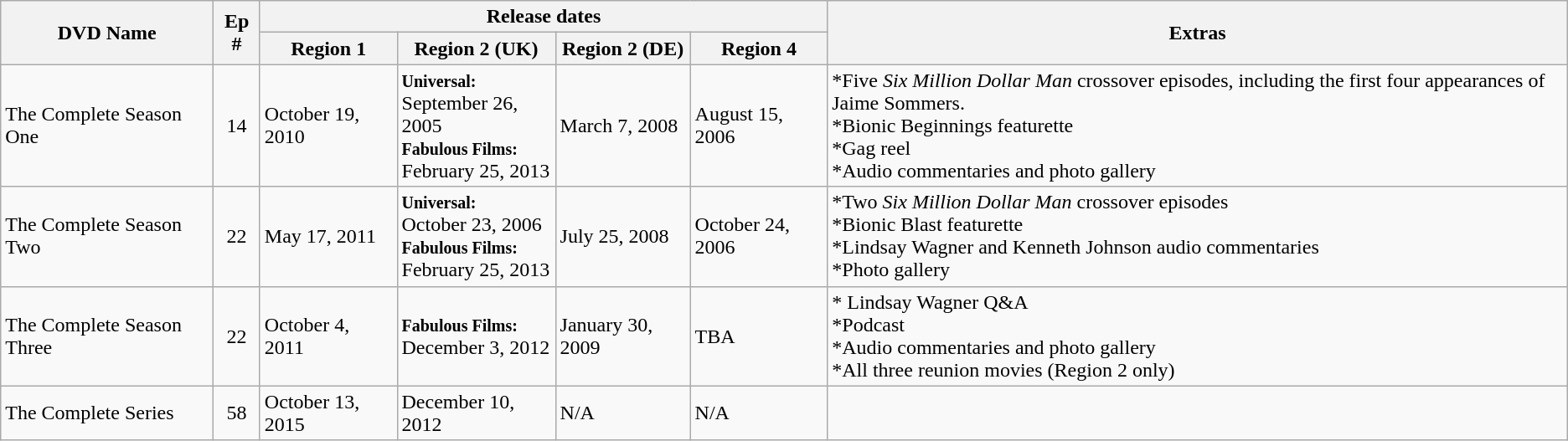<table class="wikitable">
<tr>
<th rowspan="2">DVD Name</th>
<th rowspan="2">Ep #</th>
<th colspan="4">Release dates</th>
<th rowspan="2">Extras</th>
</tr>
<tr>
<th>Region 1</th>
<th>Region 2 (UK)</th>
<th>Region 2 (DE)</th>
<th>Region 4</th>
</tr>
<tr>
<td>The Complete Season One</td>
<td style="text-align:center;">14</td>
<td>October 19, 2010</td>
<td><strong><small>Universal:</small></strong><br>September 26, 2005<br><strong><small>Fabulous Films:</small></strong><br>February 25, 2013</td>
<td>March 7, 2008</td>
<td>August 15, 2006</td>
<td>*Five <em>Six Million Dollar Man</em> crossover episodes, including the first four appearances of Jaime Sommers.<br>*Bionic Beginnings featurette<br>*Gag reel<br>*Audio commentaries and photo gallery</td>
</tr>
<tr>
<td>The Complete Season Two</td>
<td style="text-align:center;">22</td>
<td>May 17, 2011</td>
<td><strong><small>Universal:</small></strong><br>October 23, 2006<br><strong><small>Fabulous Films:</small></strong><br>February 25, 2013</td>
<td>July 25, 2008</td>
<td>October 24, 2006</td>
<td>*Two <em>Six Million Dollar Man</em> crossover episodes<br>*Bionic Blast featurette<br>*Lindsay Wagner and Kenneth Johnson audio commentaries<br>*Photo gallery</td>
</tr>
<tr>
<td>The Complete Season Three</td>
<td style="text-align:center;">22</td>
<td>October 4, 2011</td>
<td><strong><small>Fabulous Films:</small></strong><br>December 3, 2012</td>
<td>January 30, 2009</td>
<td>TBA</td>
<td>* Lindsay Wagner Q&A<br>*Podcast<br>*Audio commentaries and photo gallery<br>*All three reunion movies (Region 2 only)</td>
</tr>
<tr>
<td>The Complete Series</td>
<td style="text-align:center;">58</td>
<td>October 13, 2015</td>
<td>December 10, 2012</td>
<td>N/A</td>
<td>N/A</td>
<td></td>
</tr>
</table>
